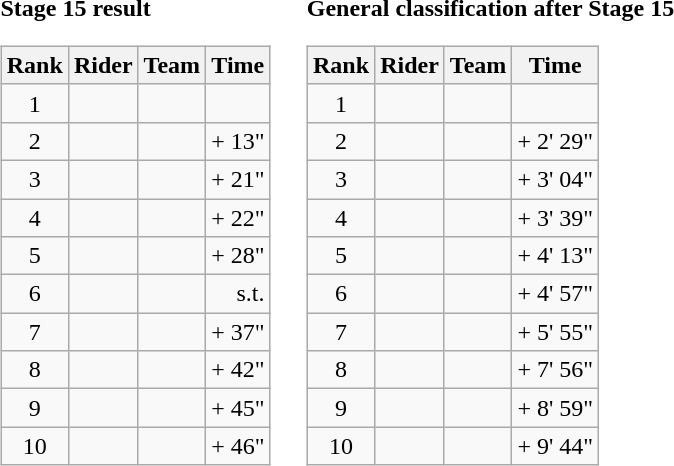<table>
<tr>
<td><strong>Stage 15 result</strong><br><table class="wikitable">
<tr>
<th scope="col">Rank</th>
<th scope="col">Rider</th>
<th scope="col">Team</th>
<th scope="col">Time</th>
</tr>
<tr>
<td style="text-align:center;">1</td>
<td></td>
<td></td>
<td style="text-align:right;"></td>
</tr>
<tr>
<td style="text-align:center;">2</td>
<td></td>
<td></td>
<td style="text-align:right;">+ 13"</td>
</tr>
<tr>
<td style="text-align:center;">3</td>
<td></td>
<td></td>
<td style="text-align:right;">+ 21"</td>
</tr>
<tr>
<td style="text-align:center;">4</td>
<td></td>
<td></td>
<td style="text-align:right;">+ 22"</td>
</tr>
<tr>
<td style="text-align:center;">5</td>
<td></td>
<td></td>
<td style="text-align:right;">+ 28"</td>
</tr>
<tr>
<td style="text-align:center;">6</td>
<td></td>
<td></td>
<td style="text-align:right;">s.t.</td>
</tr>
<tr>
<td style="text-align:center;">7</td>
<td></td>
<td></td>
<td style="text-align:right;">+ 37"</td>
</tr>
<tr>
<td style="text-align:center;">8</td>
<td></td>
<td></td>
<td style="text-align:right;">+ 42"</td>
</tr>
<tr>
<td style="text-align:center;">9</td>
<td></td>
<td></td>
<td style="text-align:right;">+ 45"</td>
</tr>
<tr>
<td style="text-align:center;">10</td>
<td></td>
<td></td>
<td style="text-align:right;">+ 46"</td>
</tr>
</table>
</td>
<td></td>
<td><strong>General classification after Stage 15</strong><br><table class="wikitable">
<tr>
<th scope="col">Rank</th>
<th scope="col">Rider</th>
<th scope="col">Team</th>
<th scope="col">Time</th>
</tr>
<tr>
<td style="text-align:center;">1</td>
<td></td>
<td></td>
<td style="text-align:right;"></td>
</tr>
<tr>
<td style="text-align:center;">2</td>
<td></td>
<td></td>
<td style="text-align:right;">+ 2' 29"</td>
</tr>
<tr>
<td style="text-align:center;">3</td>
<td></td>
<td></td>
<td style="text-align:right;">+ 3' 04"</td>
</tr>
<tr>
<td style="text-align:center;">4</td>
<td></td>
<td></td>
<td style="text-align:right;">+ 3' 39"</td>
</tr>
<tr>
<td style="text-align:center;">5</td>
<td></td>
<td></td>
<td style="text-align:right;">+ 4' 13"</td>
</tr>
<tr>
<td style="text-align:center;">6</td>
<td></td>
<td></td>
<td style="text-align:right;">+ 4' 57"</td>
</tr>
<tr>
<td style="text-align:center;">7</td>
<td></td>
<td></td>
<td style="text-align:right;">+ 5' 55"</td>
</tr>
<tr>
<td style="text-align:center;">8</td>
<td></td>
<td></td>
<td style="text-align:right;">+ 7' 56"</td>
</tr>
<tr>
<td style="text-align:center;">9</td>
<td></td>
<td></td>
<td style="text-align:right;">+ 8' 59"</td>
</tr>
<tr>
<td style="text-align:center;">10</td>
<td></td>
<td></td>
<td style="text-align:right;">+ 9' 44"</td>
</tr>
</table>
</td>
</tr>
</table>
